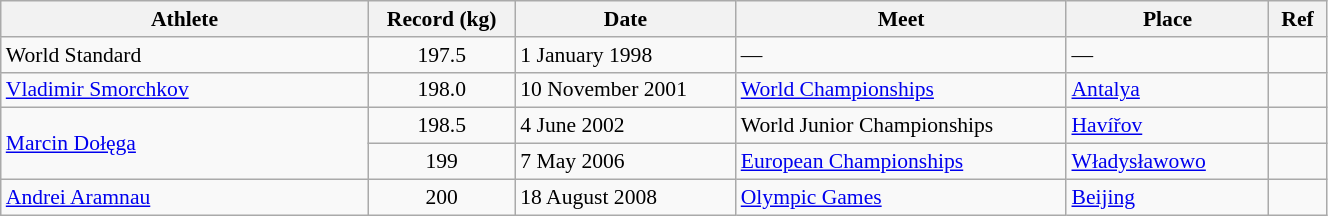<table class="wikitable" style="font-size:90%; width: 70%;">
<tr>
<th width=20%>Athlete</th>
<th width=8%>Record (kg)</th>
<th width=12%>Date</th>
<th width=18%>Meet</th>
<th width=11%>Place</th>
<th width=3%>Ref</th>
</tr>
<tr>
<td>World Standard</td>
<td align="center">197.5</td>
<td>1 January 1998</td>
<td>—</td>
<td>—</td>
<td></td>
</tr>
<tr>
<td> <a href='#'>Vladimir Smorchkov</a></td>
<td align="center">198.0</td>
<td>10 November 2001</td>
<td><a href='#'>World Championships</a></td>
<td><a href='#'>Antalya</a></td>
<td></td>
</tr>
<tr>
<td rowspan=2> <a href='#'>Marcin Dołęga</a></td>
<td align="center">198.5</td>
<td>4 June 2002</td>
<td>World Junior Championships</td>
<td><a href='#'>Havířov</a></td>
<td></td>
</tr>
<tr>
<td align="center">199</td>
<td>7 May 2006</td>
<td><a href='#'>European Championships</a></td>
<td><a href='#'>Władysławowo</a></td>
<td></td>
</tr>
<tr>
<td> <a href='#'>Andrei Aramnau</a></td>
<td align="center">200</td>
<td>18 August 2008</td>
<td><a href='#'>Olympic Games</a></td>
<td><a href='#'>Beijing</a></td>
<td></td>
</tr>
</table>
